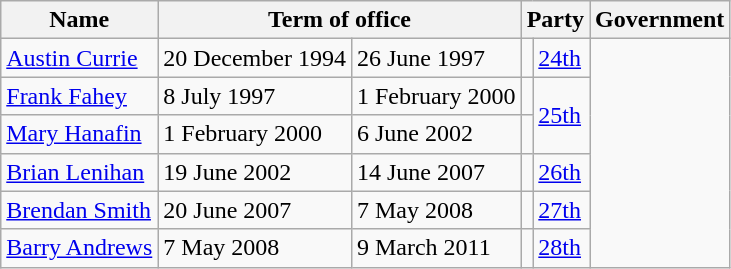<table class="wikitable">
<tr>
<th>Name</th>
<th colspan="2">Term of office</th>
<th colspan="2">Party</th>
<th>Government</th>
</tr>
<tr>
<td><a href='#'>Austin Currie</a></td>
<td>20 December 1994</td>
<td>26 June 1997</td>
<td></td>
<td><a href='#'>24th</a></td>
</tr>
<tr>
<td><a href='#'>Frank Fahey</a></td>
<td>8 July 1997</td>
<td>1 February 2000</td>
<td></td>
<td rowspan=2><a href='#'>25th</a></td>
</tr>
<tr>
<td><a href='#'>Mary Hanafin</a></td>
<td>1 February 2000</td>
<td>6 June 2002</td>
<td></td>
</tr>
<tr>
<td><a href='#'>Brian Lenihan</a></td>
<td>19 June 2002</td>
<td>14 June 2007</td>
<td></td>
<td><a href='#'>26th</a></td>
</tr>
<tr>
<td><a href='#'>Brendan Smith</a></td>
<td>20 June 2007</td>
<td>7 May 2008</td>
<td></td>
<td><a href='#'>27th</a></td>
</tr>
<tr>
<td><a href='#'>Barry Andrews</a></td>
<td>7 May 2008</td>
<td>9 March 2011</td>
<td></td>
<td><a href='#'>28th</a></td>
</tr>
</table>
